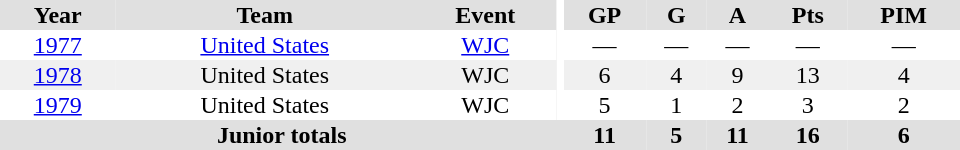<table border="0" cellpadding="1" cellspacing="0" ID="Table3" style="text-align:center; width:40em">
<tr bgcolor="#e0e0e0">
<th>Year</th>
<th>Team</th>
<th>Event</th>
<th rowspan="102" bgcolor="#ffffff"></th>
<th>GP</th>
<th>G</th>
<th>A</th>
<th>Pts</th>
<th>PIM</th>
</tr>
<tr>
<td><a href='#'>1977</a></td>
<td><a href='#'>United States</a></td>
<td><a href='#'>WJC</a></td>
<td>—</td>
<td>—</td>
<td>—</td>
<td>—</td>
<td>—</td>
</tr>
<tr bgcolor="#f0f0f0">
<td><a href='#'>1978</a></td>
<td>United States</td>
<td>WJC</td>
<td>6</td>
<td>4</td>
<td>9</td>
<td>13</td>
<td>4</td>
</tr>
<tr>
<td><a href='#'>1979</a></td>
<td>United States</td>
<td>WJC</td>
<td>5</td>
<td>1</td>
<td>2</td>
<td>3</td>
<td>2</td>
</tr>
<tr bgcolor="#e0e0e0">
<th colspan="4">Junior totals</th>
<th>11</th>
<th>5</th>
<th>11</th>
<th>16</th>
<th>6</th>
</tr>
</table>
